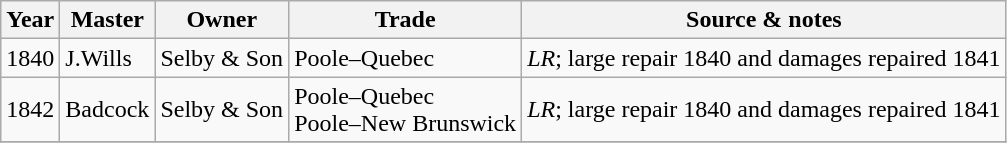<table class=" wikitable">
<tr>
<th>Year</th>
<th>Master</th>
<th>Owner</th>
<th>Trade</th>
<th>Source & notes</th>
</tr>
<tr>
<td>1840</td>
<td>J.Wills</td>
<td>Selby & Son</td>
<td>Poole–Quebec</td>
<td><em>LR</em>; large repair 1840 and damages repaired 1841</td>
</tr>
<tr>
<td>1842</td>
<td>Badcock</td>
<td>Selby & Son</td>
<td>Poole–Quebec<br>Poole–New Brunswick</td>
<td><em>LR</em>; large repair 1840 and damages repaired 1841</td>
</tr>
<tr>
</tr>
</table>
